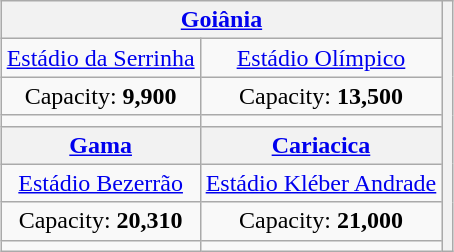<table class="wikitable" style="margin:1em auto; text-align: center;">
<tr>
<th colspan="2"><a href='#'>Goiânia</a></th>
<th rowspan="8"></th>
</tr>
<tr>
<td><a href='#'>Estádio da Serrinha</a></td>
<td><a href='#'>Estádio Olímpico</a></td>
</tr>
<tr>
<td>Capacity: <strong>9,900</strong></td>
<td>Capacity: <strong>13,500</strong></td>
</tr>
<tr>
<td></td>
<td></td>
</tr>
<tr>
<th><a href='#'>Gama</a><br></th>
<th><a href='#'>Cariacica</a><br></th>
</tr>
<tr>
<td><a href='#'>Estádio Bezerrão</a></td>
<td><a href='#'>Estádio Kléber Andrade</a></td>
</tr>
<tr>
<td>Capacity: <strong>20,310</strong></td>
<td>Capacity: <strong>21,000</strong></td>
</tr>
<tr>
<td></td>
<td></td>
</tr>
</table>
